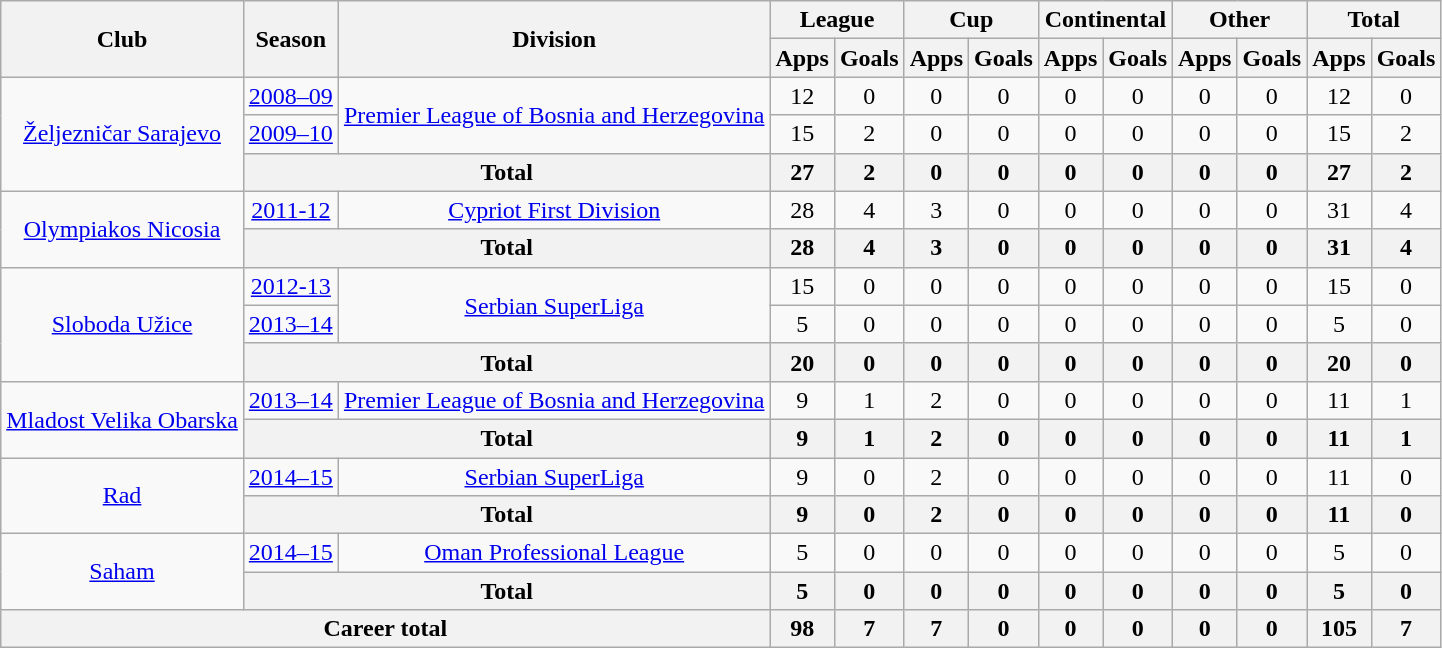<table class="wikitable" style="text-align: center;">
<tr>
<th rowspan="2">Club</th>
<th rowspan="2">Season</th>
<th rowspan="2">Division</th>
<th colspan="2">League</th>
<th colspan="2">Cup</th>
<th colspan="2">Continental</th>
<th colspan="2">Other</th>
<th colspan="2">Total</th>
</tr>
<tr>
<th>Apps</th>
<th>Goals</th>
<th>Apps</th>
<th>Goals</th>
<th>Apps</th>
<th>Goals</th>
<th>Apps</th>
<th>Goals</th>
<th>Apps</th>
<th>Goals</th>
</tr>
<tr>
<td rowspan="3"><a href='#'>Željezničar Sarajevo</a></td>
<td><a href='#'>2008–09</a></td>
<td rowspan="2"><a href='#'>Premier League of Bosnia and Herzegovina</a></td>
<td>12</td>
<td>0</td>
<td>0</td>
<td>0</td>
<td>0</td>
<td>0</td>
<td>0</td>
<td>0</td>
<td>12</td>
<td>0</td>
</tr>
<tr>
<td><a href='#'>2009–10</a></td>
<td>15</td>
<td>2</td>
<td>0</td>
<td>0</td>
<td>0</td>
<td>0</td>
<td>0</td>
<td>0</td>
<td>15</td>
<td>2</td>
</tr>
<tr>
<th colspan="2">Total</th>
<th>27</th>
<th>2</th>
<th>0</th>
<th>0</th>
<th>0</th>
<th>0</th>
<th>0</th>
<th>0</th>
<th>27</th>
<th>2</th>
</tr>
<tr>
<td rowspan="2"><a href='#'>Olympiakos Nicosia</a></td>
<td><a href='#'>2011-12</a></td>
<td rowspan="1"><a href='#'>Cypriot First Division</a></td>
<td>28</td>
<td>4</td>
<td>3</td>
<td>0</td>
<td>0</td>
<td>0</td>
<td>0</td>
<td>0</td>
<td>31</td>
<td>4</td>
</tr>
<tr>
<th colspan="2">Total</th>
<th>28</th>
<th>4</th>
<th>3</th>
<th>0</th>
<th>0</th>
<th>0</th>
<th>0</th>
<th>0</th>
<th>31</th>
<th>4</th>
</tr>
<tr>
<td rowspan="3"><a href='#'>Sloboda Užice</a></td>
<td><a href='#'>2012-13</a></td>
<td rowspan="2"><a href='#'>Serbian SuperLiga</a></td>
<td>15</td>
<td>0</td>
<td>0</td>
<td>0</td>
<td>0</td>
<td>0</td>
<td>0</td>
<td>0</td>
<td>15</td>
<td>0</td>
</tr>
<tr>
<td><a href='#'>2013–14</a></td>
<td>5</td>
<td>0</td>
<td>0</td>
<td>0</td>
<td>0</td>
<td>0</td>
<td>0</td>
<td>0</td>
<td>5</td>
<td>0</td>
</tr>
<tr>
<th colspan="2">Total</th>
<th>20</th>
<th>0</th>
<th>0</th>
<th>0</th>
<th>0</th>
<th>0</th>
<th>0</th>
<th>0</th>
<th>20</th>
<th>0</th>
</tr>
<tr>
<td rowspan="2"><a href='#'>Mladost Velika Obarska</a></td>
<td><a href='#'>2013–14</a></td>
<td rowspan="1"><a href='#'>Premier League of Bosnia and Herzegovina</a></td>
<td>9</td>
<td>1</td>
<td>2</td>
<td>0</td>
<td>0</td>
<td>0</td>
<td>0</td>
<td>0</td>
<td>11</td>
<td>1</td>
</tr>
<tr>
<th colspan="2">Total</th>
<th>9</th>
<th>1</th>
<th>2</th>
<th>0</th>
<th>0</th>
<th>0</th>
<th>0</th>
<th>0</th>
<th>11</th>
<th>1</th>
</tr>
<tr>
<td rowspan="2"><a href='#'>Rad</a></td>
<td><a href='#'>2014–15</a></td>
<td rowspan="1"><a href='#'>Serbian SuperLiga</a></td>
<td>9</td>
<td>0</td>
<td>2</td>
<td>0</td>
<td>0</td>
<td>0</td>
<td>0</td>
<td>0</td>
<td>11</td>
<td>0</td>
</tr>
<tr>
<th colspan="2">Total</th>
<th>9</th>
<th>0</th>
<th>2</th>
<th>0</th>
<th>0</th>
<th>0</th>
<th>0</th>
<th>0</th>
<th>11</th>
<th>0</th>
</tr>
<tr>
<td rowspan="2"><a href='#'>Saham</a></td>
<td><a href='#'>2014–15</a></td>
<td rowspan="1"><a href='#'>Oman Professional League</a></td>
<td>5</td>
<td>0</td>
<td>0</td>
<td>0</td>
<td>0</td>
<td>0</td>
<td>0</td>
<td>0</td>
<td>5</td>
<td>0</td>
</tr>
<tr>
<th colspan="2">Total</th>
<th>5</th>
<th>0</th>
<th>0</th>
<th>0</th>
<th>0</th>
<th>0</th>
<th>0</th>
<th>0</th>
<th>5</th>
<th>0</th>
</tr>
<tr>
<th colspan="3">Career total</th>
<th>98</th>
<th>7</th>
<th>7</th>
<th>0</th>
<th>0</th>
<th>0</th>
<th>0</th>
<th>0</th>
<th>105</th>
<th>7</th>
</tr>
</table>
